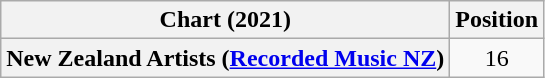<table class="wikitable plainrowheaders" style="text-align:center">
<tr>
<th scope="col">Chart (2021)</th>
<th scope="col">Position</th>
</tr>
<tr>
<th scope="row">New Zealand Artists (<a href='#'>Recorded Music NZ</a>)</th>
<td>16</td>
</tr>
</table>
